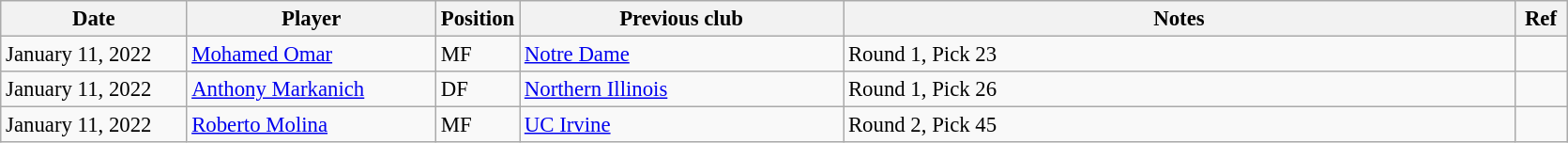<table class="wikitable" style="text-align:left; font-size:95%;">
<tr>
<th style="background:; width:125px;">Date</th>
<th style="background:; width:170px;">Player</th>
<th style="background:; width:50px;">Position</th>
<th style="background:; width:223px;">Previous club</th>
<th style="background:; width:470px;">Notes</th>
<th style="background:; width:30px;">Ref</th>
</tr>
<tr>
<td>January 11, 2022</td>
<td> <a href='#'>Mohamed Omar</a></td>
<td>MF</td>
<td><a href='#'>Notre Dame</a></td>
<td>Round 1, Pick 23</td>
<td></td>
</tr>
<tr>
<td>January 11, 2022</td>
<td> <a href='#'>Anthony Markanich</a></td>
<td>DF</td>
<td><a href='#'>Northern Illinois</a></td>
<td>Round 1, Pick 26</td>
<td></td>
</tr>
<tr>
<td>January 11, 2022</td>
<td> <a href='#'>Roberto Molina</a></td>
<td>MF</td>
<td><a href='#'>UC Irvine</a></td>
<td>Round 2, Pick 45</td>
<td></td>
</tr>
</table>
